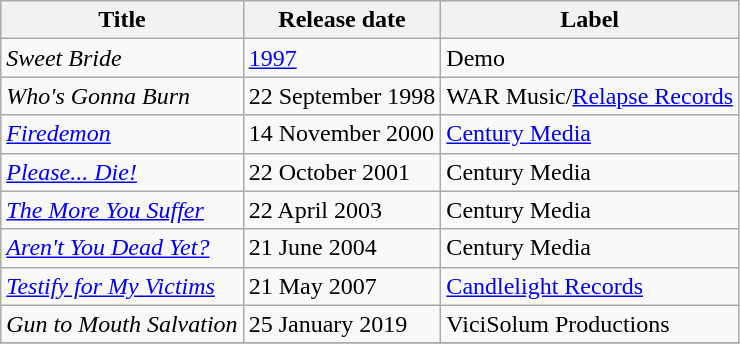<table class="wikitable">
<tr>
<th>Title</th>
<th>Release date</th>
<th>Label</th>
</tr>
<tr>
<td><em>Sweet Bride</em></td>
<td><a href='#'>1997</a></td>
<td>Demo</td>
</tr>
<tr>
<td><em>Who's Gonna Burn</em></td>
<td>22 September 1998</td>
<td>WAR Music/<a href='#'>Relapse Records</a></td>
</tr>
<tr>
<td><em><a href='#'>Firedemon</a></em></td>
<td>14 November 2000</td>
<td><a href='#'>Century Media</a></td>
</tr>
<tr>
<td><em><a href='#'>Please... Die!</a></em></td>
<td>22 October 2001</td>
<td>Century Media</td>
</tr>
<tr>
<td><em><a href='#'>The More You Suffer</a></em></td>
<td>22 April 2003</td>
<td>Century Media</td>
</tr>
<tr>
<td><em><a href='#'>Aren't You Dead Yet?</a></em></td>
<td>21 June 2004</td>
<td>Century Media</td>
</tr>
<tr>
<td><em><a href='#'>Testify for My Victims</a></em></td>
<td>21 May 2007</td>
<td><a href='#'>Candlelight Records</a></td>
</tr>
<tr>
<td><em>Gun to Mouth Salvation</em></td>
<td>25 January 2019</td>
<td>ViciSolum Productions</td>
</tr>
<tr>
</tr>
</table>
